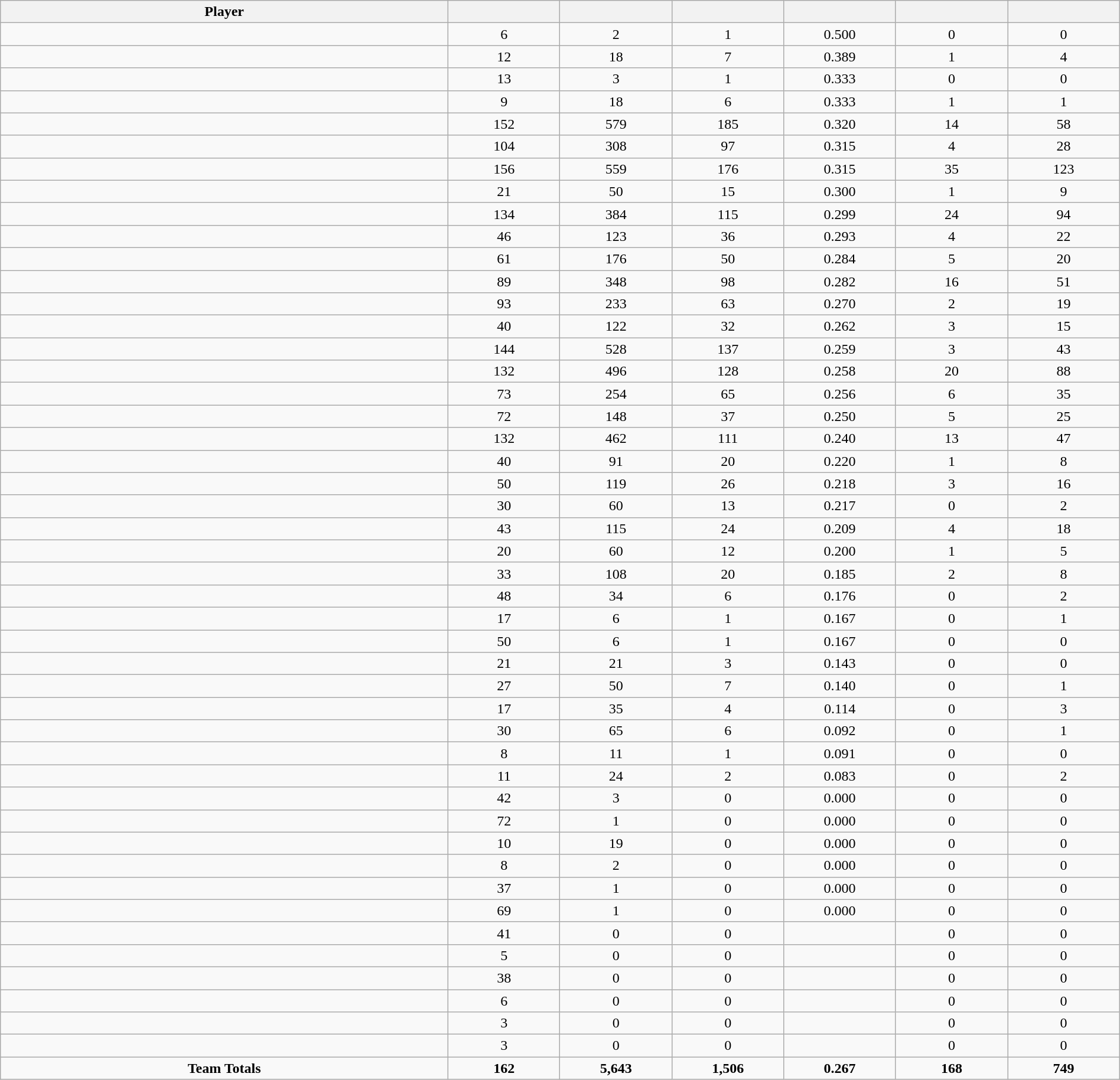<table class="wikitable sortable" style="text-align:center;" width="100%">
<tr>
<th width="40%">Player</th>
<th width="10%"></th>
<th width="10%"></th>
<th width="10%"></th>
<th width="10%"></th>
<th width="10%"></th>
<th width="10%"></th>
</tr>
<tr>
<td></td>
<td>6</td>
<td>2</td>
<td>1</td>
<td>0.500</td>
<td>0</td>
<td>0</td>
</tr>
<tr>
<td></td>
<td>12</td>
<td>18</td>
<td>7</td>
<td>0.389</td>
<td>1</td>
<td>4</td>
</tr>
<tr>
<td></td>
<td>13</td>
<td>3</td>
<td>1</td>
<td>0.333</td>
<td>0</td>
<td>0</td>
</tr>
<tr>
<td></td>
<td>9</td>
<td>18</td>
<td>6</td>
<td>0.333</td>
<td>1</td>
<td>1</td>
</tr>
<tr>
<td></td>
<td>152</td>
<td>579</td>
<td>185</td>
<td>0.320</td>
<td>14</td>
<td>58</td>
</tr>
<tr>
<td></td>
<td>104</td>
<td>308</td>
<td>97</td>
<td>0.315</td>
<td>4</td>
<td>28</td>
</tr>
<tr>
<td></td>
<td>156</td>
<td>559</td>
<td>176</td>
<td>0.315</td>
<td>35</td>
<td>123</td>
</tr>
<tr>
<td></td>
<td>21</td>
<td>50</td>
<td>15</td>
<td>0.300</td>
<td>1</td>
<td>9</td>
</tr>
<tr>
<td></td>
<td>134</td>
<td>384</td>
<td>115</td>
<td>0.299</td>
<td>24</td>
<td>94</td>
</tr>
<tr>
<td></td>
<td>46</td>
<td>123</td>
<td>36</td>
<td>0.293</td>
<td>4</td>
<td>22</td>
</tr>
<tr>
<td></td>
<td>61</td>
<td>176</td>
<td>50</td>
<td>0.284</td>
<td>5</td>
<td>20</td>
</tr>
<tr>
<td></td>
<td>89</td>
<td>348</td>
<td>98</td>
<td>0.282</td>
<td>16</td>
<td>51</td>
</tr>
<tr>
<td></td>
<td>93</td>
<td>233</td>
<td>63</td>
<td>0.270</td>
<td>2</td>
<td>19</td>
</tr>
<tr>
<td></td>
<td>40</td>
<td>122</td>
<td>32</td>
<td>0.262</td>
<td>3</td>
<td>15</td>
</tr>
<tr>
<td></td>
<td>144</td>
<td>528</td>
<td>137</td>
<td>0.259</td>
<td>3</td>
<td>43</td>
</tr>
<tr>
<td></td>
<td>132</td>
<td>496</td>
<td>128</td>
<td>0.258</td>
<td>20</td>
<td>88</td>
</tr>
<tr>
<td></td>
<td>73</td>
<td>254</td>
<td>65</td>
<td>0.256</td>
<td>6</td>
<td>35</td>
</tr>
<tr>
<td></td>
<td>72</td>
<td>148</td>
<td>37</td>
<td>0.250</td>
<td>5</td>
<td>25</td>
</tr>
<tr>
<td></td>
<td>132</td>
<td>462</td>
<td>111</td>
<td>0.240</td>
<td>13</td>
<td>47</td>
</tr>
<tr>
<td></td>
<td>40</td>
<td>91</td>
<td>20</td>
<td>0.220</td>
<td>1</td>
<td>8</td>
</tr>
<tr>
<td></td>
<td>50</td>
<td>119</td>
<td>26</td>
<td>0.218</td>
<td>3</td>
<td>16</td>
</tr>
<tr>
<td></td>
<td>30</td>
<td>60</td>
<td>13</td>
<td>0.217</td>
<td>0</td>
<td>2</td>
</tr>
<tr>
<td></td>
<td>43</td>
<td>115</td>
<td>24</td>
<td>0.209</td>
<td>4</td>
<td>18</td>
</tr>
<tr>
<td></td>
<td>20</td>
<td>60</td>
<td>12</td>
<td>0.200</td>
<td>1</td>
<td>5</td>
</tr>
<tr>
<td></td>
<td>33</td>
<td>108</td>
<td>20</td>
<td>0.185</td>
<td>2</td>
<td>8</td>
</tr>
<tr>
<td></td>
<td>48</td>
<td>34</td>
<td>6</td>
<td>0.176</td>
<td>0</td>
<td>2</td>
</tr>
<tr>
<td></td>
<td>17</td>
<td>6</td>
<td>1</td>
<td>0.167</td>
<td>0</td>
<td>1</td>
</tr>
<tr>
<td></td>
<td>50</td>
<td>6</td>
<td>1</td>
<td>0.167</td>
<td>0</td>
<td>0</td>
</tr>
<tr>
<td></td>
<td>21</td>
<td>21</td>
<td>3</td>
<td>0.143</td>
<td>0</td>
<td>0</td>
</tr>
<tr>
<td></td>
<td>27</td>
<td>50</td>
<td>7</td>
<td>0.140</td>
<td>0</td>
<td>1</td>
</tr>
<tr>
<td></td>
<td>17</td>
<td>35</td>
<td>4</td>
<td>0.114</td>
<td>0</td>
<td>3</td>
</tr>
<tr>
<td></td>
<td>30</td>
<td>65</td>
<td>6</td>
<td>0.092</td>
<td>0</td>
<td>1</td>
</tr>
<tr>
<td></td>
<td>8</td>
<td>11</td>
<td>1</td>
<td>0.091</td>
<td>0</td>
<td>0</td>
</tr>
<tr>
<td></td>
<td>11</td>
<td>24</td>
<td>2</td>
<td>0.083</td>
<td>0</td>
<td>2</td>
</tr>
<tr>
<td></td>
<td>42</td>
<td>3</td>
<td>0</td>
<td>0.000</td>
<td>0</td>
<td>0</td>
</tr>
<tr>
<td></td>
<td>72</td>
<td>1</td>
<td>0</td>
<td>0.000</td>
<td>0</td>
<td>0</td>
</tr>
<tr>
<td></td>
<td>10</td>
<td>19</td>
<td>0</td>
<td>0.000</td>
<td>0</td>
<td>0</td>
</tr>
<tr>
<td></td>
<td>8</td>
<td>2</td>
<td>0</td>
<td>0.000</td>
<td>0</td>
<td>0</td>
</tr>
<tr>
<td></td>
<td>37</td>
<td>1</td>
<td>0</td>
<td>0.000</td>
<td>0</td>
<td>0</td>
</tr>
<tr>
<td></td>
<td>69</td>
<td>1</td>
<td>0</td>
<td>0.000</td>
<td>0</td>
<td>0</td>
</tr>
<tr>
<td></td>
<td>41</td>
<td>0</td>
<td>0</td>
<td></td>
<td>0</td>
<td>0</td>
</tr>
<tr>
<td></td>
<td>5</td>
<td>0</td>
<td>0</td>
<td></td>
<td>0</td>
<td>0</td>
</tr>
<tr>
<td></td>
<td>38</td>
<td>0</td>
<td>0</td>
<td></td>
<td>0</td>
<td>0</td>
</tr>
<tr>
<td></td>
<td>6</td>
<td>0</td>
<td>0</td>
<td></td>
<td>0</td>
<td>0</td>
</tr>
<tr>
<td></td>
<td>3</td>
<td>0</td>
<td>0</td>
<td></td>
<td>0</td>
<td>0</td>
</tr>
<tr>
<td></td>
<td>3</td>
<td>0</td>
<td>0</td>
<td></td>
<td>0</td>
<td>0</td>
</tr>
<tr>
<td><strong>Team Totals</strong></td>
<td><strong>162</strong></td>
<td><strong>5,643</strong></td>
<td><strong>1,506</strong></td>
<td><strong>0.267</strong></td>
<td><strong>168</strong></td>
<td><strong>749</strong></td>
</tr>
</table>
